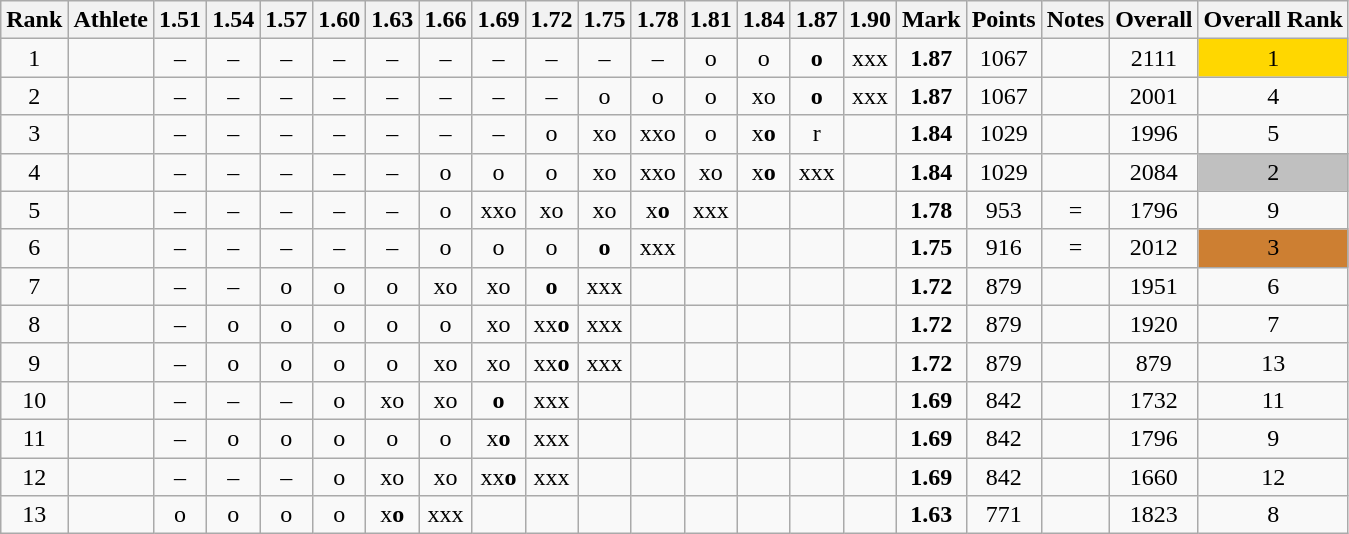<table class="wikitable sortable" style="text-align:center">
<tr>
<th>Rank</th>
<th>Athlete</th>
<th class="unsortable">1.51</th>
<th class="unsortable">1.54</th>
<th class="unsortable">1.57</th>
<th class="unsortable">1.60</th>
<th class="unsortable">1.63</th>
<th class="unsortable">1.66</th>
<th class="unsortable">1.69</th>
<th class="unsortable">1.72</th>
<th class="unsortable">1.75</th>
<th class="unsortable">1.78</th>
<th class="unsortable">1.81</th>
<th class="unsortable">1.84</th>
<th class="unsortable">1.87</th>
<th class="unsortable">1.90</th>
<th>Mark</th>
<th>Points</th>
<th>Notes</th>
<th>Overall</th>
<th>Overall Rank</th>
</tr>
<tr>
<td>1</td>
<td align="left"></td>
<td>–</td>
<td>–</td>
<td>–</td>
<td>–</td>
<td>–</td>
<td>–</td>
<td>–</td>
<td>–</td>
<td>–</td>
<td>–</td>
<td>o</td>
<td>o</td>
<td><strong>o </strong></td>
<td>xxx</td>
<td><strong>1.87</strong></td>
<td>1067</td>
<td></td>
<td>2111</td>
<td style="background-color:#ffd700">1</td>
</tr>
<tr>
<td>2</td>
<td align="left"></td>
<td>–</td>
<td>–</td>
<td>–</td>
<td>–</td>
<td>–</td>
<td>–</td>
<td>–</td>
<td>–</td>
<td>o</td>
<td>o</td>
<td>o</td>
<td>xo</td>
<td><strong>o </strong></td>
<td>xxx</td>
<td><strong>1.87</strong></td>
<td>1067</td>
<td></td>
<td>2001</td>
<td>4</td>
</tr>
<tr>
<td>3</td>
<td align="left"></td>
<td>–</td>
<td>–</td>
<td>–</td>
<td>–</td>
<td>–</td>
<td>–</td>
<td>–</td>
<td>o</td>
<td>xo</td>
<td>xxo</td>
<td>o</td>
<td>x<strong>o</strong></td>
<td>r</td>
<td></td>
<td><strong>1.84</strong></td>
<td>1029</td>
<td></td>
<td>1996</td>
<td>5</td>
</tr>
<tr>
<td>4</td>
<td align="left"></td>
<td>–</td>
<td>–</td>
<td>–</td>
<td>–</td>
<td>–</td>
<td>o</td>
<td>o</td>
<td>o</td>
<td>xo</td>
<td>xxo</td>
<td>xo</td>
<td>x<strong>o</strong></td>
<td>xxx</td>
<td></td>
<td><strong>1.84</strong></td>
<td>1029</td>
<td></td>
<td>2084</td>
<td style="background-color:#c0c0c0">2</td>
</tr>
<tr>
<td>5</td>
<td align="left"></td>
<td>–</td>
<td>–</td>
<td>–</td>
<td>–</td>
<td>–</td>
<td>o</td>
<td>xxo</td>
<td>xo</td>
<td>xo</td>
<td>x<strong>o</strong></td>
<td>xxx</td>
<td></td>
<td></td>
<td></td>
<td><strong>1.78</strong></td>
<td>953</td>
<td>=</td>
<td>1796</td>
<td>9</td>
</tr>
<tr>
<td>6</td>
<td align="left"></td>
<td>–</td>
<td>–</td>
<td>–</td>
<td>–</td>
<td>–</td>
<td>o</td>
<td>o</td>
<td>o</td>
<td><strong>o </strong></td>
<td>xxx</td>
<td></td>
<td></td>
<td></td>
<td></td>
<td><strong>1.75</strong></td>
<td>916</td>
<td>=</td>
<td>2012</td>
<td style="background-color:#cd7f32">3</td>
</tr>
<tr>
<td>7</td>
<td align="left"></td>
<td>–</td>
<td>–</td>
<td>o</td>
<td>o</td>
<td>o</td>
<td>xo</td>
<td>xo</td>
<td><strong>o </strong></td>
<td>xxx</td>
<td></td>
<td></td>
<td></td>
<td></td>
<td></td>
<td><strong>1.72</strong></td>
<td>879</td>
<td></td>
<td>1951</td>
<td>6</td>
</tr>
<tr>
<td>8</td>
<td align="left"></td>
<td>–</td>
<td>o</td>
<td>o</td>
<td>o</td>
<td>o</td>
<td>o</td>
<td>xo</td>
<td>xx<strong>o</strong></td>
<td>xxx</td>
<td></td>
<td></td>
<td></td>
<td></td>
<td></td>
<td><strong>1.72</strong></td>
<td>879</td>
<td></td>
<td>1920</td>
<td>7</td>
</tr>
<tr>
<td>9</td>
<td align="left"></td>
<td>–</td>
<td>o</td>
<td>o</td>
<td>o</td>
<td>o</td>
<td>xo</td>
<td>xo</td>
<td>xx<strong>o</strong></td>
<td>xxx</td>
<td></td>
<td></td>
<td></td>
<td></td>
<td></td>
<td><strong>1.72</strong></td>
<td>879</td>
<td></td>
<td>879</td>
<td>13</td>
</tr>
<tr>
<td>10</td>
<td align="left"></td>
<td>–</td>
<td>–</td>
<td>–</td>
<td>o</td>
<td>xo</td>
<td>xo</td>
<td><strong>o </strong></td>
<td>xxx</td>
<td></td>
<td></td>
<td></td>
<td></td>
<td></td>
<td></td>
<td><strong>1.69</strong></td>
<td>842</td>
<td></td>
<td>1732</td>
<td>11</td>
</tr>
<tr>
<td>11</td>
<td align="left"></td>
<td>–</td>
<td>o</td>
<td>o</td>
<td>o</td>
<td>o</td>
<td>o</td>
<td>x<strong>o</strong></td>
<td>xxx</td>
<td></td>
<td></td>
<td></td>
<td></td>
<td></td>
<td></td>
<td><strong>1.69</strong></td>
<td>842</td>
<td></td>
<td>1796</td>
<td>9</td>
</tr>
<tr>
<td>12</td>
<td align="left"></td>
<td>–</td>
<td>–</td>
<td>–</td>
<td>o</td>
<td>xo</td>
<td>xo</td>
<td>xx<strong>o</strong></td>
<td>xxx</td>
<td></td>
<td></td>
<td></td>
<td></td>
<td></td>
<td></td>
<td><strong>1.69</strong></td>
<td>842</td>
<td></td>
<td>1660</td>
<td>12</td>
</tr>
<tr>
<td>13</td>
<td align="left"></td>
<td>o</td>
<td>o</td>
<td>o</td>
<td>o</td>
<td>x<strong>o</strong></td>
<td>xxx</td>
<td></td>
<td></td>
<td></td>
<td></td>
<td></td>
<td></td>
<td></td>
<td></td>
<td><strong>1.63</strong></td>
<td>771</td>
<td></td>
<td>1823</td>
<td>8</td>
</tr>
</table>
